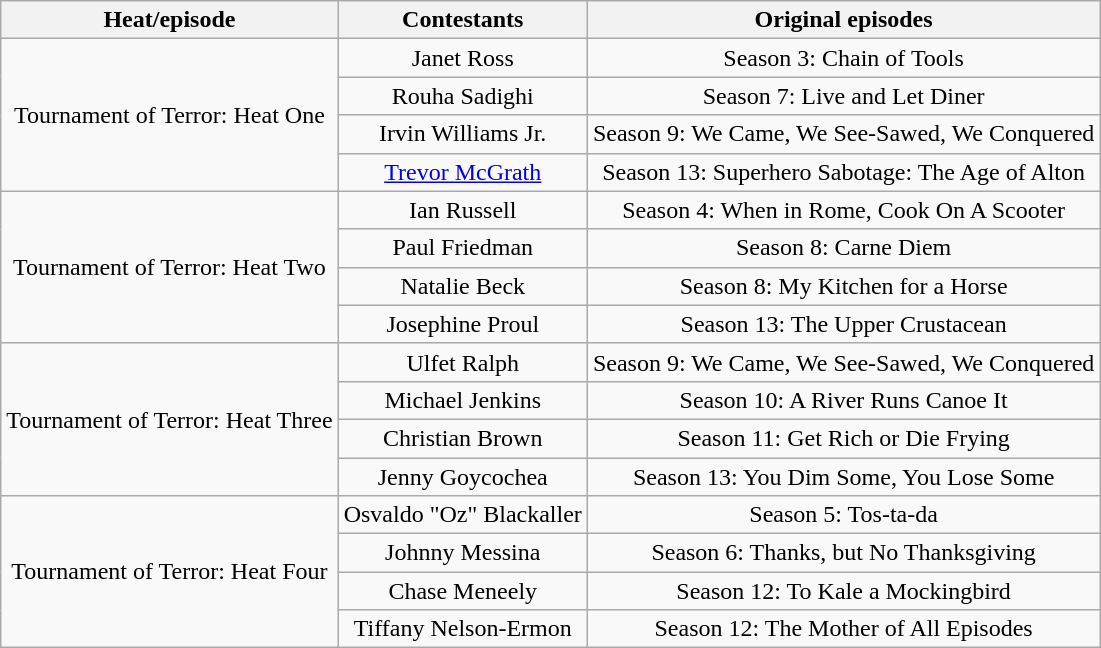<table class="wikitable" style="text-align:center">
<tr>
<th>Heat/episode</th>
<th>Contestants</th>
<th>Original episodes</th>
</tr>
<tr>
<td rowspan="4">Tournament of Terror: Heat One</td>
<td>Janet Ross</td>
<td>Season 3: Chain of Tools</td>
</tr>
<tr>
<td>Rouha Sadighi</td>
<td>Season 7: Live and Let Diner</td>
</tr>
<tr>
<td>Irvin Williams Jr.</td>
<td>Season 9: We Came, We See-Sawed, We Conquered</td>
</tr>
<tr>
<td><a href='#'>Trevor McGrath</a></td>
<td>Season 13: Superhero Sabotage: The Age of Alton</td>
</tr>
<tr>
<td rowspan="4">Tournament of Terror: Heat Two</td>
<td>Ian Russell</td>
<td>Season 4: When in Rome, Cook On A Scooter</td>
</tr>
<tr>
<td>Paul Friedman</td>
<td>Season 8: Carne Diem</td>
</tr>
<tr>
<td>Natalie Beck</td>
<td>Season 8: My Kitchen for a Horse</td>
</tr>
<tr>
<td>Josephine Proul</td>
<td>Season 13: The Upper Crustacean</td>
</tr>
<tr>
<td rowspan="4">Tournament of Terror: Heat Three</td>
<td>Ulfet Ralph</td>
<td>Season 9: We Came, We See-Sawed, We Conquered</td>
</tr>
<tr>
<td>Michael Jenkins</td>
<td>Season 10: A River Runs Canoe It</td>
</tr>
<tr>
<td>Christian Brown</td>
<td>Season 11: Get Rich or Die Frying</td>
</tr>
<tr>
<td>Jenny Goycochea</td>
<td>Season 13: You Dim Some, You Lose Some</td>
</tr>
<tr>
<td rowspan="4">Tournament of Terror: Heat Four</td>
<td>Osvaldo "Oz" Blackaller</td>
<td>Season 5: Tos-ta-da</td>
</tr>
<tr>
<td>Johnny Messina</td>
<td>Season 6: Thanks, but No Thanksgiving</td>
</tr>
<tr>
<td>Chase Meneely</td>
<td>Season 12: To Kale a Mockingbird</td>
</tr>
<tr>
<td>Tiffany Nelson-Ermon</td>
<td>Season 12: The Mother of All Episodes</td>
</tr>
</table>
